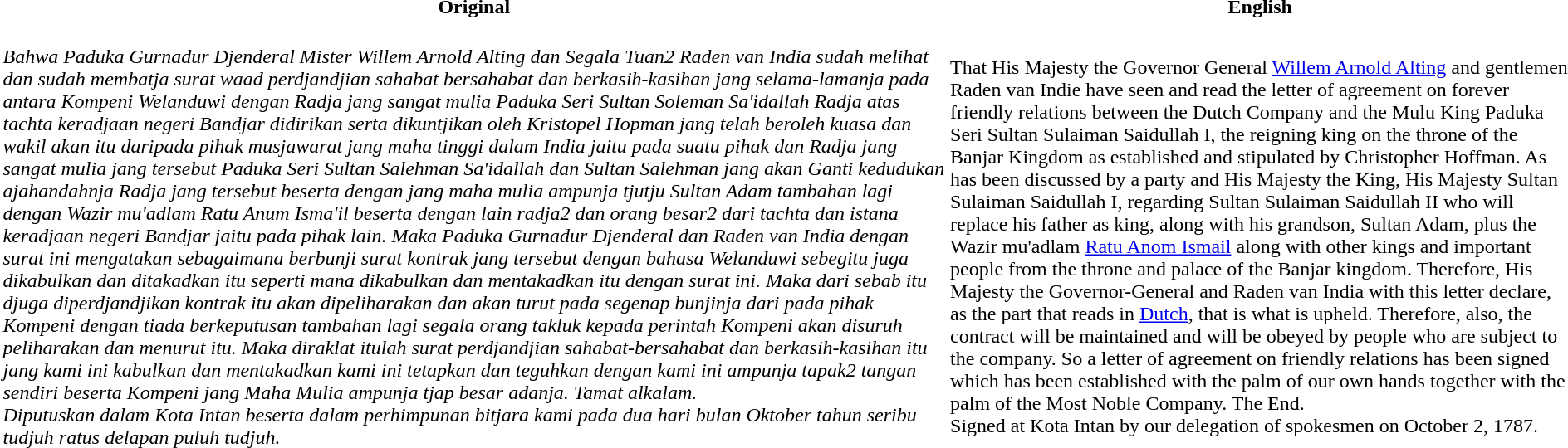<table>
<tr>
<th>Original</th>
<th>English</th>
</tr>
<tr>
<td><br><em>Bahwa Paduka Gurnadur Djenderal Mister Willem Arnold Alting dan Segala Tuan2 Raden van India sudah melihat dan sudah membatja surat waad perdjandjian sahabat bersahabat dan berkasih-kasihan jang selama-lamanja pada antara Kompeni Welanduwi dengan Radja jang sangat mulia Paduka Seri Sultan Soleman Sa'idallah Radja atas tachta keradjaan negeri Bandjar didirikan serta dikuntjikan oleh Kristopel Hopman jang telah beroleh kuasa dan wakil akan itu daripada pihak musjawarat jang maha tinggi dalam India jaitu pada suatu pihak dan Radja jang sangat mulia jang tersebut Paduka Seri Sultan Salehman Sa'idallah dan Sultan Salehman jang akan Ganti kedudukan ajahandahnja Radja jang tersebut beserta dengan jang maha mulia ampunja tjutju Sultan Adam tambahan lagi dengan Wazir mu'adlam Ratu Anum Isma'il beserta dengan lain radja2 dan orang besar2 dari tachta dan istana keradjaan negeri Bandjar jaitu pada pihak lain. Maka Paduka Gurnadur Djenderal dan Raden van India dengan surat ini mengatakan sebagaimana berbunji surat kontrak jang tersebut dengan bahasa Welanduwi sebegitu juga dikabulkan dan ditakadkan itu seperti mana dikabulkan dan mentakadkan itu dengan surat ini. Maka dari sebab itu djuga diperdjandjikan kontrak itu akan dipeliharakan dan akan turut pada segenap bunjinja dari pada pihak Kompeni dengan tiada berkeputusan tambahan lagi segala orang takluk kepada perintah Kompeni akan disuruh peliharakan dan menurut itu. Maka diraklat itulah surat perdjandjian sahabat-bersahabat dan berkasih-kasihan itu jang kami ini kabulkan dan mentakadkan kami ini tetapkan dan teguhkan dengan kami ini ampunja tapak2 tangan sendiri beserta Kompeni jang Maha Mulia ampunja tjap besar adanja. Tamat alkalam.</em><br><em>Diputuskan dalam Kota Intan beserta dalam perhimpunan bitjara kami pada dua hari bulan Oktober tahun seribu tudjuh ratus delapan puluh tudjuh.</em></td>
<td><br>That His Majesty the Governor General <a href='#'>Willem Arnold Alting</a> and gentlemen Raden van Indie have seen and read the letter of agreement on forever friendly relations between the Dutch Company and the Mulu King Paduka Seri Sultan Sulaiman Saidullah I, the reigning king on the throne of the Banjar Kingdom as established and stipulated by Christopher Hoffman. As has been discussed by a party and His Majesty the King, His Majesty Sultan Sulaiman Saidullah I, regarding Sultan Sulaiman Saidullah II who will replace his father as king, along with his grandson, Sultan Adam, plus the Wazir mu'adlam <a href='#'>Ratu Anom Ismail</a> along with other kings and important people from the throne and palace of the Banjar kingdom. Therefore, His Majesty the Governor-General and Raden van India with this letter declare, as the part that reads in <a href='#'>Dutch</a>, that is what is upheld. Therefore, also, the contract will be maintained and will be obeyed by people who are subject to the company. So a letter of agreement on friendly relations has been signed which has been established with the palm of our own hands together with the palm of the Most Noble Company. The End.<br>Signed at Kota Intan by our delegation of spokesmen on October 2, 1787.</td>
</tr>
</table>
